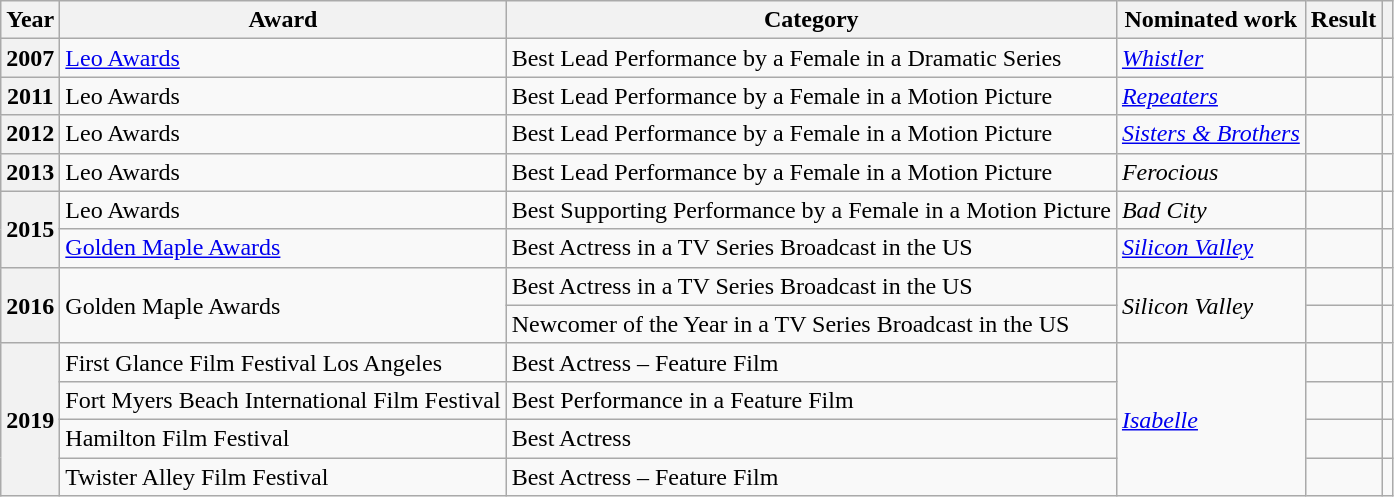<table class="wikitable plainrowheaders sortable">
<tr>
<th scope="col">Year</th>
<th scope="col">Award</th>
<th scope="col">Category</th>
<th scope="col">Nominated work</th>
<th scope="col">Result</th>
<th scope="col" class="unsortable"></th>
</tr>
<tr>
<th scope="row">2007</th>
<td><a href='#'>Leo Awards</a></td>
<td>Best Lead Performance by a Female in a Dramatic Series</td>
<td><em><a href='#'>Whistler</a></em></td>
<td></td>
<td style="text-align:center;"></td>
</tr>
<tr>
<th scope="row">2011</th>
<td>Leo Awards</td>
<td>Best Lead Performance by a Female in a Motion Picture</td>
<td><em><a href='#'>Repeaters</a></em></td>
<td></td>
<td style="text-align:center;"></td>
</tr>
<tr>
<th scope="row">2012</th>
<td>Leo Awards</td>
<td>Best Lead Performance by a Female in a Motion Picture</td>
<td><em><a href='#'>Sisters & Brothers</a></em></td>
<td></td>
<td style="text-align:center;"></td>
</tr>
<tr>
<th scope="row">2013</th>
<td>Leo Awards</td>
<td>Best Lead Performance by a Female in a Motion Picture</td>
<td><em>Ferocious</em></td>
<td></td>
<td style="text-align:center;"></td>
</tr>
<tr>
<th scope="row" rowspan="2">2015</th>
<td>Leo Awards</td>
<td>Best Supporting Performance by a Female in a Motion Picture</td>
<td><em>Bad City</em></td>
<td></td>
<td style="text-align:center;"></td>
</tr>
<tr>
<td><a href='#'>Golden Maple Awards</a></td>
<td>Best Actress in a TV Series Broadcast in the US</td>
<td><em><a href='#'>Silicon Valley</a></em></td>
<td></td>
<td style="text-align:center;"></td>
</tr>
<tr>
<th scope="row" rowspan="2">2016</th>
<td rowspan="2">Golden Maple Awards</td>
<td>Best Actress in a TV Series Broadcast in the US</td>
<td rowspan="2"><em>Silicon Valley</em></td>
<td></td>
<td style="text-align:center;"></td>
</tr>
<tr>
<td>Newcomer of the Year in a TV Series Broadcast in the US</td>
<td></td>
<td style="text-align:center;"></td>
</tr>
<tr>
<th scope="row" rowspan="4">2019</th>
<td>First Glance Film Festival Los Angeles</td>
<td>Best Actress – Feature Film</td>
<td rowspan="4"><em><a href='#'>Isabelle</a></em></td>
<td></td>
<td style="text-align:center;"></td>
</tr>
<tr>
<td>Fort Myers Beach International Film Festival</td>
<td>Best Performance in a Feature Film</td>
<td></td>
<td></td>
</tr>
<tr>
<td>Hamilton Film Festival</td>
<td>Best Actress</td>
<td></td>
<td></td>
</tr>
<tr>
<td>Twister Alley Film Festival</td>
<td>Best Actress – Feature Film</td>
<td></td>
<td></td>
</tr>
</table>
